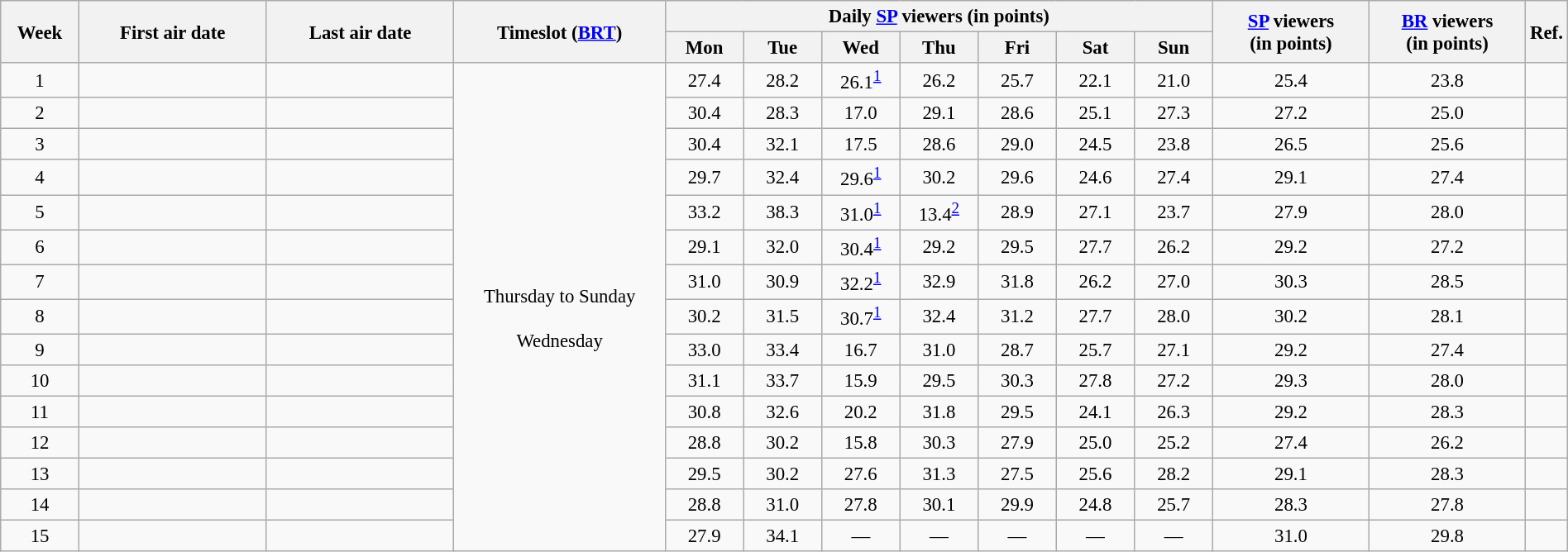<table class="wikitable sortable" style="text-align:center; font-size:95%; width: 100%">
<tr>
<th rowspan=2 width="05.0%">Week</th>
<th rowspan=2 width="12.0%">First air date</th>
<th rowspan=2 width="12.0%">Last air date</th>
<th rowspan=2 width="13.5%">Timeslot (<a href='#'>BRT</a>)</th>
<th colspan=7 width="35.0%">Daily <a href='#'>SP</a> viewers (in points)</th>
<th rowspan=2 width="10.0%"><a href='#'>SP</a> viewers<br>(in points)</th>
<th rowspan=2 width="10.0%"><a href='#'>BR</a> viewers<br>(in points)</th>
<th rowspan=2 width="05.0%">Ref.</th>
</tr>
<tr>
<th width="05%">Mon</th>
<th width="05%">Tue</th>
<th width="05%">Wed</th>
<th width="05%">Thu</th>
<th width="05%">Fri</th>
<th width="05%">Sat</th>
<th width="05%">Sun</th>
</tr>
<tr>
<td>1</td>
<td></td>
<td></td>
<td rowspan=15><br>Thursday to Sunday<br><br>Wednesday<br></td>
<td>27.4</td>
<td>28.2</td>
<td>26.1<sup><a href='#'>1</a></sup></td>
<td>26.2</td>
<td>25.7</td>
<td>22.1</td>
<td>21.0</td>
<td>25.4</td>
<td>23.8</td>
<td></td>
</tr>
<tr>
<td>2</td>
<td></td>
<td></td>
<td>30.4</td>
<td>28.3</td>
<td>17.0</td>
<td>29.1</td>
<td>28.6</td>
<td>25.1</td>
<td>27.3</td>
<td>27.2</td>
<td>25.0</td>
<td></td>
</tr>
<tr>
<td>3</td>
<td></td>
<td></td>
<td>30.4</td>
<td>32.1</td>
<td>17.5</td>
<td>28.6</td>
<td>29.0</td>
<td>24.5</td>
<td>23.8</td>
<td>26.5</td>
<td>25.6</td>
<td></td>
</tr>
<tr>
<td>4</td>
<td></td>
<td></td>
<td>29.7</td>
<td>32.4</td>
<td>29.6<sup><a href='#'>1</a></sup></td>
<td>30.2</td>
<td>29.6</td>
<td>24.6</td>
<td>27.4</td>
<td>29.1</td>
<td>27.4</td>
<td></td>
</tr>
<tr>
<td>5</td>
<td></td>
<td></td>
<td>33.2</td>
<td>38.3</td>
<td>31.0<sup><a href='#'>1</a></sup></td>
<td>13.4<sup><a href='#'>2</a></sup></td>
<td>28.9</td>
<td>27.1</td>
<td>23.7</td>
<td>27.9</td>
<td>28.0</td>
<td></td>
</tr>
<tr>
<td>6</td>
<td></td>
<td></td>
<td>29.1</td>
<td>32.0</td>
<td>30.4<sup><a href='#'>1</a></sup></td>
<td>29.2</td>
<td>29.5</td>
<td>27.7</td>
<td>26.2</td>
<td>29.2</td>
<td>27.2</td>
<td></td>
</tr>
<tr>
<td>7</td>
<td></td>
<td></td>
<td>31.0</td>
<td>30.9</td>
<td>32.2<sup><a href='#'>1</a></sup></td>
<td>32.9</td>
<td>31.8</td>
<td>26.2</td>
<td>27.0</td>
<td>30.3</td>
<td>28.5</td>
<td></td>
</tr>
<tr>
<td>8</td>
<td></td>
<td></td>
<td>30.2</td>
<td>31.5</td>
<td>30.7<sup><a href='#'>1</a></sup></td>
<td>32.4</td>
<td>31.2</td>
<td>27.7</td>
<td>28.0</td>
<td>30.2</td>
<td>28.1</td>
<td></td>
</tr>
<tr>
<td>9</td>
<td></td>
<td></td>
<td>33.0</td>
<td>33.4</td>
<td>16.7</td>
<td>31.0</td>
<td>28.7</td>
<td>25.7</td>
<td>27.1</td>
<td>29.2</td>
<td>27.4</td>
<td></td>
</tr>
<tr>
<td>10</td>
<td></td>
<td></td>
<td>31.1</td>
<td>33.7</td>
<td>15.9</td>
<td>29.5</td>
<td>30.3</td>
<td>27.8</td>
<td>27.2</td>
<td>29.3</td>
<td>28.0</td>
<td></td>
</tr>
<tr>
<td>11</td>
<td></td>
<td></td>
<td>30.8</td>
<td>32.6</td>
<td>20.2</td>
<td>31.8</td>
<td>29.5</td>
<td>24.1</td>
<td>26.3</td>
<td>29.2</td>
<td>28.3</td>
<td></td>
</tr>
<tr>
<td>12</td>
<td></td>
<td></td>
<td>28.8</td>
<td>30.2</td>
<td>15.8</td>
<td>30.3</td>
<td>27.9</td>
<td>25.0</td>
<td>25.2</td>
<td>27.4</td>
<td>26.2</td>
<td></td>
</tr>
<tr>
<td>13</td>
<td></td>
<td></td>
<td>29.5</td>
<td>30.2</td>
<td>27.6</td>
<td>31.3</td>
<td>27.5</td>
<td>25.6</td>
<td>28.2</td>
<td>29.1</td>
<td>28.3</td>
<td></td>
</tr>
<tr>
<td>14</td>
<td></td>
<td></td>
<td>28.8</td>
<td>31.0</td>
<td>27.8</td>
<td>30.1</td>
<td>29.9</td>
<td>24.8</td>
<td>25.7</td>
<td>28.3</td>
<td>27.8</td>
<td></td>
</tr>
<tr>
<td>15</td>
<td></td>
<td></td>
<td>27.9</td>
<td>34.1</td>
<td>—</td>
<td>—</td>
<td>—</td>
<td>—</td>
<td>—</td>
<td>31.0</td>
<td>29.8</td>
<td></td>
</tr>
</table>
